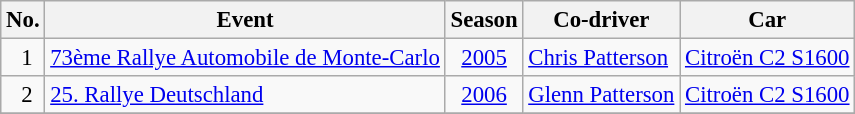<table class="wikitable" style=" font-size: 95%; max-width: 49em;">
<tr>
<th>No.</th>
<th>Event</th>
<th>Season</th>
<th>Co-driver</th>
<th>Car</th>
</tr>
<tr>
<td align="right" style="padding-right: 0.5em;">1</td>
<td> <a href='#'>73ème Rallye Automobile de Monte-Carlo</a></td>
<td align="center"><a href='#'>2005</a></td>
<td> <a href='#'>Chris Patterson</a></td>
<td><a href='#'>Citroën C2 S1600</a></td>
</tr>
<tr>
<td align="right" style="padding-right: 0.5em;">2</td>
<td> <a href='#'>25. Rallye Deutschland</a></td>
<td align="center"><a href='#'>2006</a></td>
<td> <a href='#'>Glenn Patterson</a></td>
<td><a href='#'>Citroën C2 S1600</a></td>
</tr>
<tr>
</tr>
</table>
